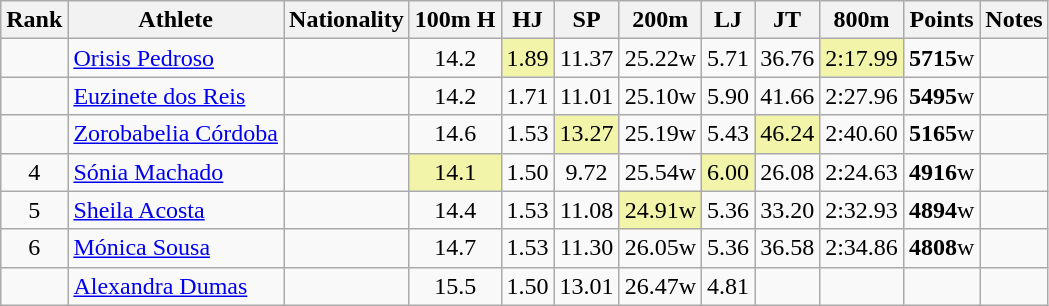<table class="wikitable sortable" style=" text-align:center;">
<tr>
<th>Rank</th>
<th>Athlete</th>
<th>Nationality</th>
<th>100m H</th>
<th>HJ</th>
<th>SP</th>
<th>200m</th>
<th>LJ</th>
<th>JT</th>
<th>800m</th>
<th>Points</th>
<th>Notes</th>
</tr>
<tr>
<td></td>
<td align=left><a href='#'>Orisis Pedroso</a></td>
<td align=left></td>
<td>14.2</td>
<td bgcolor=#F2F5A9>1.89</td>
<td>11.37</td>
<td>25.22w</td>
<td>5.71</td>
<td>36.76</td>
<td bgcolor=#F2F5A9>2:17.99</td>
<td><strong>5715</strong>w</td>
<td></td>
</tr>
<tr>
<td></td>
<td align=left><a href='#'>Euzinete dos Reis</a></td>
<td align=left></td>
<td>14.2</td>
<td>1.71</td>
<td>11.01</td>
<td>25.10w</td>
<td>5.90</td>
<td>41.66</td>
<td>2:27.96</td>
<td><strong>5495</strong>w</td>
<td></td>
</tr>
<tr>
<td></td>
<td align=left><a href='#'>Zorobabelia Córdoba</a></td>
<td align=left></td>
<td>14.6</td>
<td>1.53</td>
<td bgcolor=#F2F5A9>13.27</td>
<td>25.19w</td>
<td>5.43</td>
<td bgcolor=#F2F5A9>46.24</td>
<td>2:40.60</td>
<td><strong>5165</strong>w</td>
<td></td>
</tr>
<tr>
<td>4</td>
<td align=left><a href='#'>Sónia Machado</a></td>
<td align=left></td>
<td bgcolor=#F2F5A9>14.1</td>
<td>1.50</td>
<td>9.72</td>
<td>25.54w</td>
<td bgcolor=#F2F5A9>6.00</td>
<td>26.08</td>
<td>2:24.63</td>
<td><strong>4916</strong>w</td>
<td></td>
</tr>
<tr>
<td>5</td>
<td align=left><a href='#'>Sheila Acosta</a></td>
<td align=left></td>
<td>14.4</td>
<td>1.53</td>
<td>11.08</td>
<td bgcolor=#F2F5A9>24.91w</td>
<td>5.36</td>
<td>33.20</td>
<td>2:32.93</td>
<td><strong>4894</strong>w</td>
<td></td>
</tr>
<tr>
<td>6</td>
<td align=left><a href='#'>Mónica Sousa</a></td>
<td align=left></td>
<td>14.7</td>
<td>1.53</td>
<td>11.30</td>
<td>26.05w</td>
<td>5.36</td>
<td>36.58</td>
<td>2:34.86</td>
<td><strong>4808</strong>w</td>
<td></td>
</tr>
<tr>
<td></td>
<td align=left><a href='#'>Alexandra Dumas</a></td>
<td align=left></td>
<td>15.5</td>
<td>1.50</td>
<td>13.01</td>
<td>26.47w</td>
<td>4.81</td>
<td></td>
<td></td>
<td><strong></strong></td>
<td></td>
</tr>
</table>
